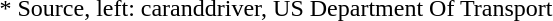<table>
<tr>
<td></td>
</tr>
<tr>
<td>* Source, left: caranddriver, US Department Of Transport</td>
</tr>
</table>
